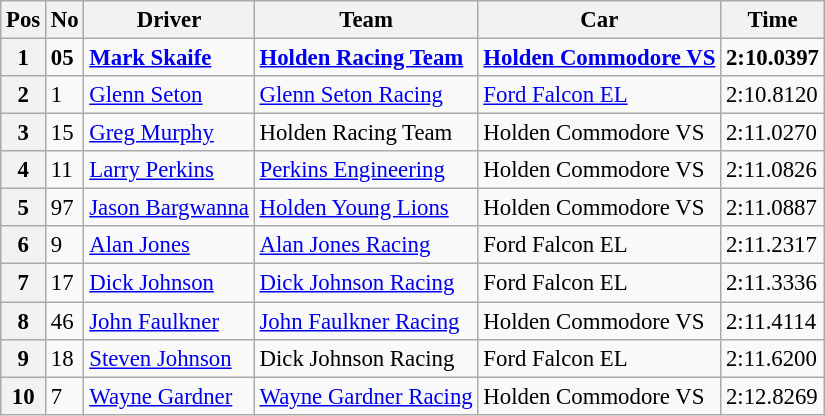<table class="wikitable" style="font-size: 95%;">
<tr>
<th>Pos</th>
<th>No</th>
<th>Driver</th>
<th>Team</th>
<th>Car</th>
<th>Time</th>
</tr>
<tr style="font-weight:bold">
<th>1</th>
<td>05</td>
<td> <a href='#'>Mark Skaife</a></td>
<td><a href='#'>Holden Racing Team</a></td>
<td><a href='#'>Holden Commodore VS</a></td>
<td>2:10.0397</td>
</tr>
<tr>
<th>2</th>
<td>1</td>
<td> <a href='#'>Glenn Seton</a></td>
<td><a href='#'>Glenn Seton Racing</a></td>
<td><a href='#'>Ford Falcon EL</a></td>
<td>2:10.8120</td>
</tr>
<tr>
<th>3</th>
<td>15</td>
<td> <a href='#'>Greg Murphy</a></td>
<td>Holden Racing Team</td>
<td>Holden Commodore VS</td>
<td>2:11.0270</td>
</tr>
<tr>
<th>4</th>
<td>11</td>
<td> <a href='#'>Larry Perkins</a></td>
<td><a href='#'>Perkins Engineering</a></td>
<td>Holden Commodore VS</td>
<td>2:11.0826</td>
</tr>
<tr>
<th>5</th>
<td>97</td>
<td> <a href='#'>Jason Bargwanna</a></td>
<td><a href='#'>Holden Young Lions</a></td>
<td>Holden Commodore VS</td>
<td>2:11.0887</td>
</tr>
<tr>
<th>6</th>
<td>9</td>
<td> <a href='#'>Alan Jones</a></td>
<td><a href='#'>Alan Jones Racing</a></td>
<td>Ford Falcon EL</td>
<td>2:11.2317</td>
</tr>
<tr>
<th>7</th>
<td>17</td>
<td> <a href='#'>Dick Johnson</a></td>
<td><a href='#'>Dick Johnson Racing</a></td>
<td>Ford Falcon EL</td>
<td>2:11.3336</td>
</tr>
<tr>
<th>8</th>
<td>46</td>
<td> <a href='#'>John Faulkner</a></td>
<td><a href='#'>John Faulkner Racing</a></td>
<td>Holden Commodore VS</td>
<td>2:11.4114</td>
</tr>
<tr>
<th>9</th>
<td>18</td>
<td> <a href='#'>Steven Johnson</a></td>
<td>Dick Johnson Racing</td>
<td>Ford Falcon EL</td>
<td>2:11.6200</td>
</tr>
<tr>
<th>10</th>
<td>7</td>
<td> <a href='#'>Wayne Gardner</a></td>
<td><a href='#'>Wayne Gardner Racing</a></td>
<td>Holden Commodore VS</td>
<td>2:12.8269</td>
</tr>
</table>
